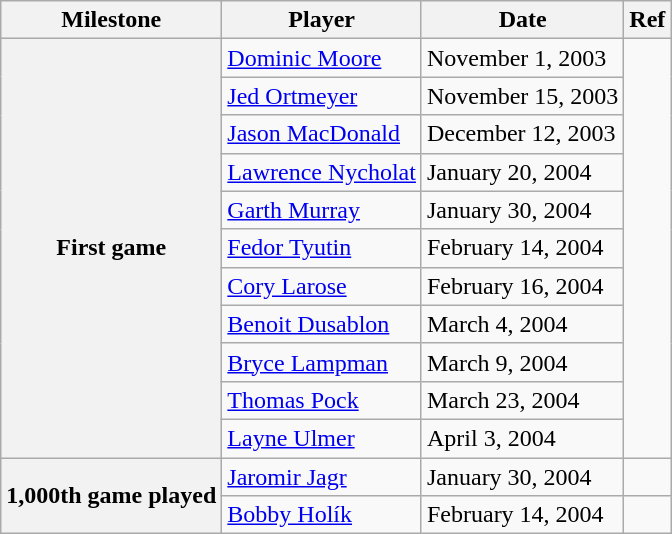<table class="wikitable">
<tr>
<th scope="col">Milestone</th>
<th scope="col">Player</th>
<th scope="col">Date</th>
<th scope="col">Ref</th>
</tr>
<tr>
<th rowspan=11>First game</th>
<td><a href='#'>Dominic Moore</a></td>
<td>November 1, 2003</td>
<td rowspan=11></td>
</tr>
<tr>
<td><a href='#'>Jed Ortmeyer</a></td>
<td>November 15, 2003</td>
</tr>
<tr>
<td><a href='#'>Jason MacDonald</a></td>
<td>December 12, 2003</td>
</tr>
<tr>
<td><a href='#'>Lawrence Nycholat</a></td>
<td>January 20, 2004</td>
</tr>
<tr>
<td><a href='#'>Garth Murray</a></td>
<td>January 30, 2004</td>
</tr>
<tr>
<td><a href='#'>Fedor Tyutin</a></td>
<td>February 14, 2004</td>
</tr>
<tr>
<td><a href='#'>Cory Larose</a></td>
<td>February 16, 2004</td>
</tr>
<tr>
<td><a href='#'>Benoit Dusablon</a></td>
<td>March 4, 2004</td>
</tr>
<tr>
<td><a href='#'>Bryce Lampman</a></td>
<td>March 9, 2004</td>
</tr>
<tr>
<td><a href='#'>Thomas Pock</a></td>
<td>March 23, 2004</td>
</tr>
<tr>
<td><a href='#'>Layne Ulmer</a></td>
<td>April 3, 2004</td>
</tr>
<tr>
<th rowspan="2">1,000th game played</th>
<td><a href='#'>Jaromir Jagr</a></td>
<td>January 30, 2004</td>
<td></td>
</tr>
<tr>
<td><a href='#'>Bobby Holík</a></td>
<td>February 14, 2004</td>
<td></td>
</tr>
</table>
